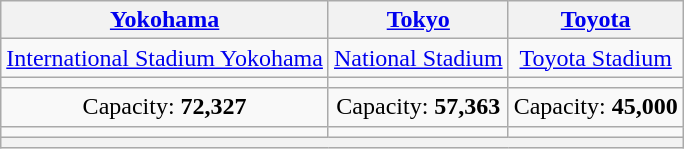<table class="wikitable" style="text-align:center">
<tr>
<th><a href='#'>Yokohama</a></th>
<th><a href='#'>Tokyo</a></th>
<th><a href='#'>Toyota</a></th>
</tr>
<tr>
<td><a href='#'>International Stadium Yokohama</a></td>
<td><a href='#'>National Stadium</a></td>
<td><a href='#'>Toyota Stadium</a></td>
</tr>
<tr>
<td><small></small></td>
<td><small></small></td>
<td><small></small></td>
</tr>
<tr>
<td>Capacity: <strong>72,327</strong></td>
<td>Capacity: <strong>57,363</strong></td>
<td>Capacity: <strong>45,000</strong></td>
</tr>
<tr>
<td></td>
<td></td>
<td></td>
</tr>
<tr>
<th colspan=5></th>
</tr>
</table>
